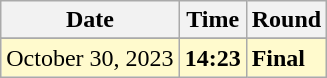<table class="wikitable">
<tr>
<th>Date</th>
<th>Time</th>
<th>Round</th>
</tr>
<tr>
</tr>
<tr style=background:lemonchiffon>
<td>October 30, 2023</td>
<td><strong>14:23</strong></td>
<td><strong>Final</strong></td>
</tr>
</table>
